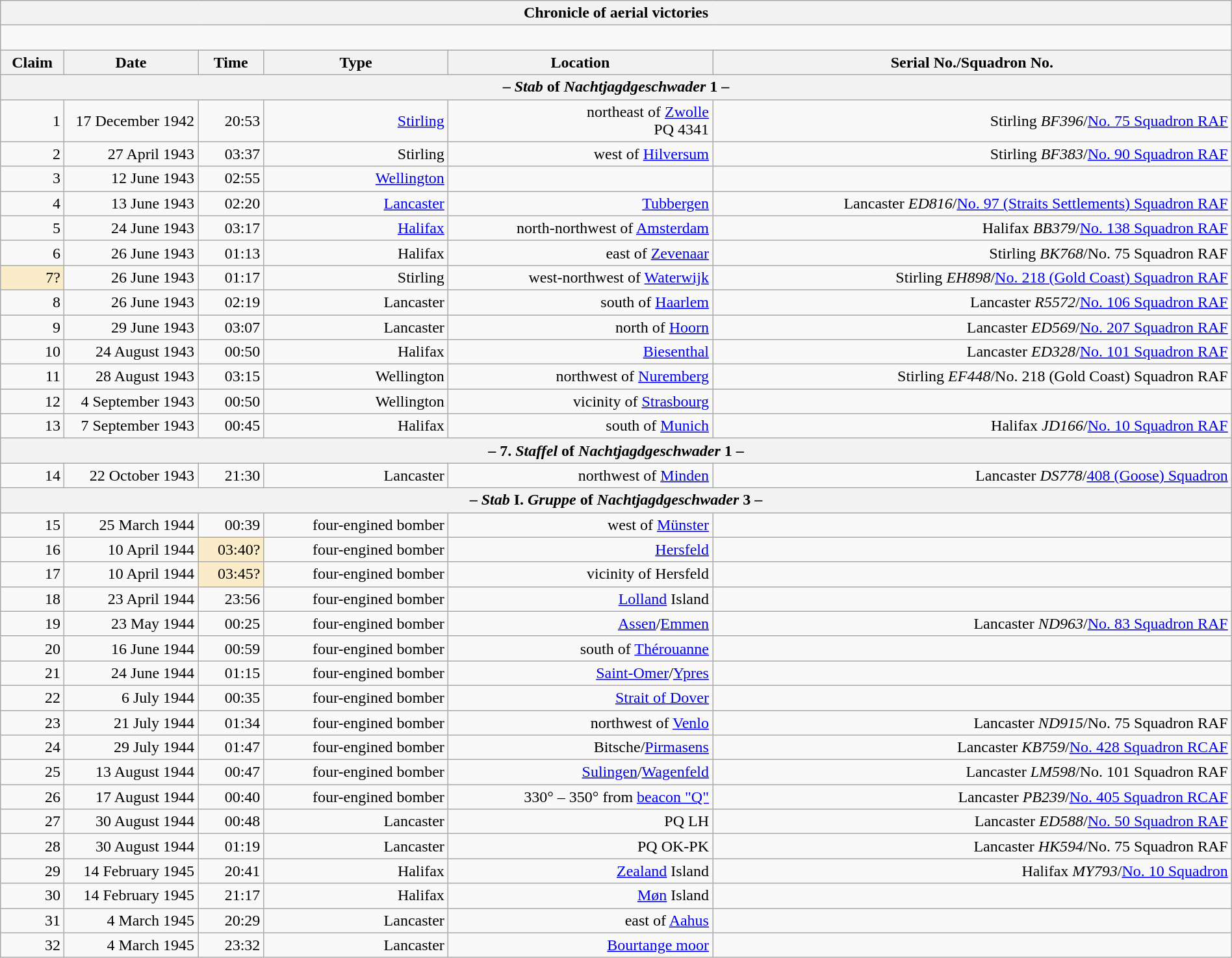<table class="wikitable plainrowheaders collapsible" style="margin-left: auto; margin-right: auto; border: none; text-align:right; width: 100%;">
<tr>
<th colspan="7">Chronicle of aerial victories</th>
</tr>
<tr>
<td colspan="7" style="text-align: left;"><br></td>
</tr>
<tr>
<th scope="col">Claim</th>
<th scope="col" style="width:130px">Date</th>
<th scope="col">Time</th>
<th scope="col">Type</th>
<th scope="col">Location</th>
<th scope="col">Serial No./Squadron No.</th>
</tr>
<tr>
<th colspan="6">– <em>Stab</em> of <em>Nachtjagdgeschwader</em> 1 –</th>
</tr>
<tr>
<td>1</td>
<td>17 December 1942</td>
<td>20:53</td>
<td><a href='#'>Stirling</a></td>
<td> northeast of <a href='#'>Zwolle</a><br>PQ 4341</td>
<td>Stirling <em>BF396</em>/<a href='#'>No. 75 Squadron RAF</a></td>
</tr>
<tr>
<td>2</td>
<td>27 April 1943</td>
<td>03:37</td>
<td>Stirling</td>
<td> west of <a href='#'>Hilversum</a></td>
<td>Stirling <em>BF383</em>/<a href='#'>No. 90 Squadron RAF</a></td>
</tr>
<tr>
<td>3</td>
<td>12 June 1943</td>
<td>02:55</td>
<td><a href='#'>Wellington</a></td>
<td></td>
<td></td>
</tr>
<tr>
<td>4</td>
<td>13 June 1943</td>
<td>02:20</td>
<td><a href='#'>Lancaster</a></td>
<td><a href='#'>Tubbergen</a></td>
<td>Lancaster <em>ED816</em>/<a href='#'>No. 97 (Straits Settlements) Squadron RAF</a></td>
</tr>
<tr>
<td>5</td>
<td>24 June 1943</td>
<td>03:17</td>
<td><a href='#'>Halifax</a></td>
<td> north-northwest of <a href='#'>Amsterdam</a></td>
<td>Halifax <em>BB379</em>/<a href='#'>No. 138 Squadron RAF</a></td>
</tr>
<tr>
<td>6</td>
<td>26 June 1943</td>
<td>01:13</td>
<td>Halifax</td>
<td>east of <a href='#'>Zevenaar</a></td>
<td>Stirling <em>BK768</em>/No. 75 Squadron RAF</td>
</tr>
<tr>
<td style="background:#faecc8">7?</td>
<td>26 June 1943</td>
<td>01:17</td>
<td>Stirling</td>
<td> west-northwest of <a href='#'>Waterwijk</a></td>
<td>Stirling <em>EH898</em>/<a href='#'>No. 218 (Gold Coast) Squadron RAF</a></td>
</tr>
<tr>
<td>8</td>
<td>26 June 1943</td>
<td>02:19</td>
<td>Lancaster</td>
<td> south of <a href='#'>Haarlem</a></td>
<td>Lancaster <em>R5572</em>/<a href='#'>No. 106 Squadron RAF</a></td>
</tr>
<tr>
<td>9</td>
<td>29 June 1943</td>
<td>03:07</td>
<td>Lancaster</td>
<td> north of <a href='#'>Hoorn</a></td>
<td>Lancaster <em>ED569</em>/<a href='#'>No. 207 Squadron RAF</a></td>
</tr>
<tr>
<td>10</td>
<td>24 August 1943</td>
<td>00:50</td>
<td>Halifax</td>
<td><a href='#'>Biesenthal</a></td>
<td>Lancaster <em>ED328</em>/<a href='#'>No. 101 Squadron RAF</a></td>
</tr>
<tr>
<td>11</td>
<td>28 August 1943</td>
<td>03:15</td>
<td>Wellington</td>
<td>northwest of <a href='#'>Nuremberg</a></td>
<td>Stirling <em>EF448</em>/No. 218 (Gold Coast) Squadron RAF</td>
</tr>
<tr>
<td>12</td>
<td>4 September 1943</td>
<td>00:50</td>
<td>Wellington</td>
<td>vicinity of <a href='#'>Strasbourg</a></td>
<td></td>
</tr>
<tr>
<td>13</td>
<td>7 September 1943</td>
<td>00:45</td>
<td>Halifax</td>
<td> south of <a href='#'>Munich</a></td>
<td>Halifax <em>JD166</em>/<a href='#'>No. 10 Squadron RAF</a></td>
</tr>
<tr>
<th colspan="6">– 7. <em>Staffel</em> of <em>Nachtjagdgeschwader</em> 1 –</th>
</tr>
<tr>
<td>14</td>
<td>22 October 1943</td>
<td>21:30</td>
<td>Lancaster</td>
<td> northwest of <a href='#'>Minden</a></td>
<td>Lancaster <em>DS778</em>/<a href='#'>408 (Goose) Squadron</a></td>
</tr>
<tr>
<th colspan="6">– <em>Stab</em> I. <em>Gruppe</em> of <em>Nachtjagdgeschwader</em> 3 –</th>
</tr>
<tr>
<td>15</td>
<td>25 March 1944</td>
<td>00:39</td>
<td>four-engined bomber</td>
<td>west of <a href='#'>Münster</a></td>
<td></td>
</tr>
<tr>
<td>16</td>
<td>10 April 1944</td>
<td style="background:#faecc8">03:40?</td>
<td>four-engined bomber</td>
<td><a href='#'>Hersfeld</a></td>
<td></td>
</tr>
<tr>
<td>17</td>
<td>10 April 1944</td>
<td style="background:#faecc8">03:45?</td>
<td>four-engined bomber</td>
<td>vicinity of Hersfeld</td>
<td></td>
</tr>
<tr>
<td>18</td>
<td>23 April 1944</td>
<td>23:56</td>
<td>four-engined bomber</td>
<td><a href='#'>Lolland</a> Island</td>
<td></td>
</tr>
<tr>
<td>19</td>
<td>23 May 1944</td>
<td>00:25</td>
<td>four-engined bomber</td>
<td><a href='#'>Assen</a>/<a href='#'>Emmen</a></td>
<td>Lancaster <em>ND963</em>/<a href='#'>No. 83 Squadron RAF</a></td>
</tr>
<tr>
<td>20</td>
<td>16 June 1944</td>
<td>00:59</td>
<td>four-engined bomber</td>
<td>south of <a href='#'>Thérouanne</a></td>
<td></td>
</tr>
<tr>
<td>21</td>
<td>24 June 1944</td>
<td>01:15</td>
<td>four-engined bomber</td>
<td><a href='#'>Saint-Omer</a>/<a href='#'>Ypres</a></td>
<td></td>
</tr>
<tr>
<td>22</td>
<td>6 July 1944</td>
<td>00:35</td>
<td>four-engined bomber</td>
<td><a href='#'>Strait of Dover</a></td>
<td></td>
</tr>
<tr>
<td>23</td>
<td>21 July 1944</td>
<td>01:34</td>
<td>four-engined bomber</td>
<td>northwest of <a href='#'>Venlo</a></td>
<td>Lancaster <em>ND915</em>/No. 75 Squadron RAF</td>
</tr>
<tr>
<td>24</td>
<td>29 July 1944</td>
<td>01:47</td>
<td>four-engined bomber</td>
<td>Bitsche/<a href='#'>Pirmasens</a></td>
<td>Lancaster <em>KB759</em>/<a href='#'>No. 428 Squadron RCAF</a></td>
</tr>
<tr>
<td>25</td>
<td>13 August 1944</td>
<td>00:47</td>
<td>four-engined bomber</td>
<td><a href='#'>Sulingen</a>/<a href='#'>Wagenfeld</a></td>
<td>Lancaster <em>LM598</em>/No. 101 Squadron RAF</td>
</tr>
<tr>
<td>26</td>
<td>17 August 1944</td>
<td>00:40</td>
<td>four-engined bomber</td>
<td>330° – 350° from <a href='#'>beacon "Q"</a></td>
<td>Lancaster <em>PB239</em>/<a href='#'>No. 405 Squadron RCAF</a></td>
</tr>
<tr>
<td>27</td>
<td>30 August 1944</td>
<td>00:48</td>
<td>Lancaster</td>
<td>PQ LH</td>
<td>Lancaster <em>ED588</em>/<a href='#'>No. 50 Squadron RAF</a></td>
</tr>
<tr>
<td>28</td>
<td>30 August 1944</td>
<td>01:19</td>
<td>Lancaster</td>
<td>PQ OK-PK</td>
<td>Lancaster <em>HK594</em>/No. 75 Squadron RAF</td>
</tr>
<tr>
<td>29</td>
<td>14 February 1945</td>
<td>20:41</td>
<td>Halifax</td>
<td><a href='#'>Zealand</a> Island</td>
<td>Halifax <em>MY793</em>/<a href='#'>No. 10 Squadron</a></td>
</tr>
<tr>
<td>30</td>
<td>14 February 1945</td>
<td>21:17</td>
<td>Halifax</td>
<td><a href='#'>Møn</a> Island</td>
<td></td>
</tr>
<tr>
<td>31</td>
<td>4 March 1945</td>
<td>20:29</td>
<td>Lancaster</td>
<td>east of <a href='#'>Aahus</a></td>
<td></td>
</tr>
<tr>
<td>32</td>
<td>4 March 1945</td>
<td>23:32</td>
<td>Lancaster</td>
<td><a href='#'>Bourtange moor</a></td>
<td></td>
</tr>
</table>
